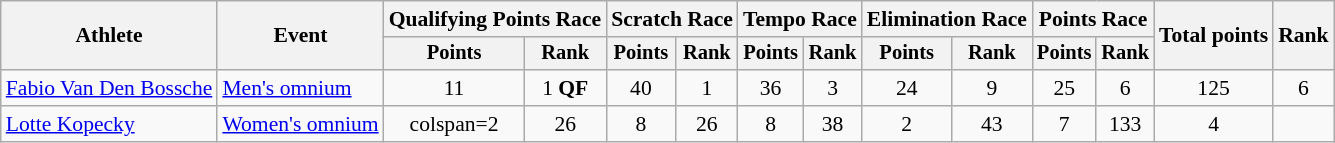<table class="wikitable" style="font-size:90%">
<tr>
<th rowspan="2">Athlete</th>
<th rowspan="2">Event</th>
<th colspan=2>Qualifying Points Race</th>
<th colspan=2>Scratch Race</th>
<th colspan=2>Tempo Race</th>
<th colspan=2>Elimination Race</th>
<th colspan=2>Points Race</th>
<th rowspan=2>Total points</th>
<th rowspan=2>Rank</th>
</tr>
<tr style="font-size:95%">
<th>Points</th>
<th>Rank</th>
<th>Points</th>
<th>Rank</th>
<th>Points</th>
<th>Rank</th>
<th>Points</th>
<th>Rank</th>
<th>Points</th>
<th>Rank</th>
</tr>
<tr align=center>
<td align=left><a href='#'>Fabio Van Den Bossche</a></td>
<td align=left><a href='#'>Men's omnium</a></td>
<td>11</td>
<td>1 <strong>QF</strong></td>
<td>40</td>
<td>1</td>
<td>36</td>
<td>3</td>
<td>24</td>
<td>9</td>
<td>25</td>
<td>6</td>
<td>125</td>
<td>6</td>
</tr>
<tr align=center>
<td align=left><a href='#'>Lotte Kopecky</a></td>
<td align=left><a href='#'>Women's omnium</a></td>
<td>colspan=2</td>
<td>26</td>
<td>8</td>
<td>26</td>
<td>8</td>
<td>38</td>
<td>2</td>
<td>43</td>
<td>7</td>
<td>133</td>
<td>4</td>
</tr>
</table>
